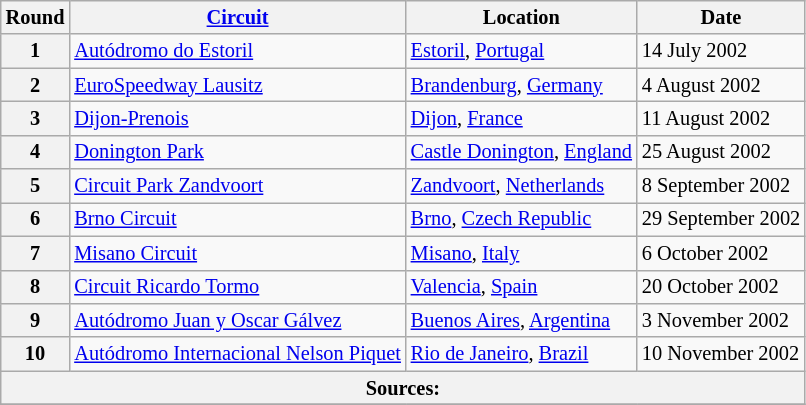<table class="wikitable" border="1" style="font-size: 85%">
<tr>
<th scope="col">Round</th>
<th scope="col"><a href='#'>Circuit</a></th>
<th scope="col">Location</th>
<th scope="col">Date</th>
</tr>
<tr>
<th scope="row">1</th>
<td> <a href='#'>Autódromo do Estoril</a></td>
<td><a href='#'>Estoril</a>, <a href='#'>Portugal</a></td>
<td>14 July 2002</td>
</tr>
<tr>
<th scope="row">2</th>
<td> <a href='#'>EuroSpeedway Lausitz</a></td>
<td><a href='#'>Brandenburg</a>, <a href='#'>Germany</a></td>
<td>4 August 2002</td>
</tr>
<tr>
<th scope="row">3</th>
<td> <a href='#'>Dijon-Prenois</a></td>
<td><a href='#'>Dijon</a>, <a href='#'>France</a></td>
<td>11 August 2002</td>
</tr>
<tr>
<th scope="row">4</th>
<td> <a href='#'>Donington Park</a></td>
<td><a href='#'>Castle Donington</a>, <a href='#'>England</a></td>
<td>25 August 2002</td>
</tr>
<tr>
<th scope="row">5</th>
<td> <a href='#'>Circuit Park Zandvoort</a></td>
<td><a href='#'>Zandvoort</a>, <a href='#'>Netherlands</a></td>
<td>8 September 2002</td>
</tr>
<tr>
<th scope="row">6</th>
<td> <a href='#'>Brno Circuit</a></td>
<td><a href='#'>Brno</a>, <a href='#'>Czech Republic</a></td>
<td>29 September 2002</td>
</tr>
<tr>
<th scope="row">7</th>
<td> <a href='#'>Misano Circuit</a></td>
<td><a href='#'>Misano</a>, <a href='#'>Italy</a></td>
<td>6 October 2002</td>
</tr>
<tr>
<th scope="row">8</th>
<td> <a href='#'>Circuit Ricardo Tormo</a></td>
<td><a href='#'>Valencia</a>, <a href='#'>Spain</a></td>
<td>20 October 2002</td>
</tr>
<tr>
<th scope="row">9</th>
<td> <a href='#'>Autódromo Juan y Oscar Gálvez</a></td>
<td><a href='#'>Buenos Aires</a>, <a href='#'>Argentina</a></td>
<td>3 November 2002</td>
</tr>
<tr>
<th scope="row">10</th>
<td> <a href='#'>Autódromo Internacional Nelson Piquet</a></td>
<td><a href='#'>Rio de Janeiro</a>, <a href='#'>Brazil</a></td>
<td>10 November 2002</td>
</tr>
<tr>
<th colspan="7">Sources:</th>
</tr>
<tr>
</tr>
</table>
